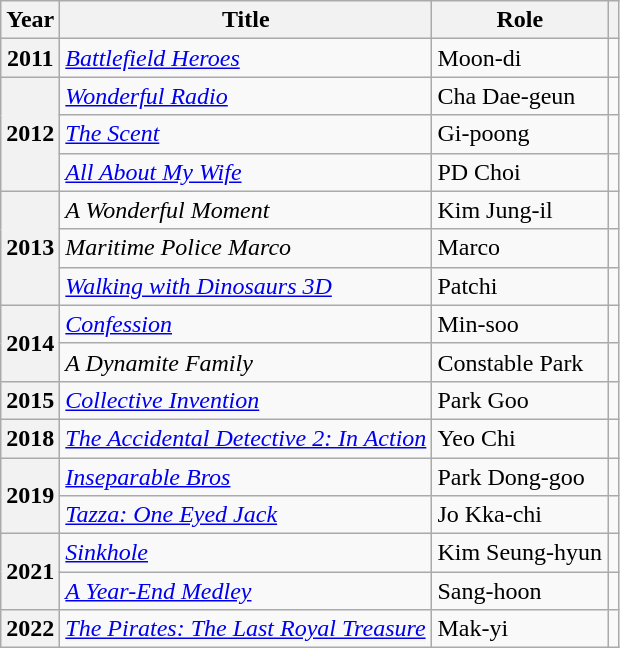<table class="wikitable plainrowheaders sortable">
<tr>
<th scope="col">Year</th>
<th scope="col">Title</th>
<th scope="col">Role</th>
<th scope="col" class="unsortable"></th>
</tr>
<tr>
<th scope="row">2011</th>
<td><em><a href='#'>Battlefield Heroes</a></em></td>
<td>Moon-di</td>
<td style="text-align:center"></td>
</tr>
<tr>
<th scope="row" rowspan="3">2012</th>
<td><em><a href='#'>Wonderful Radio</a></em></td>
<td>Cha Dae-geun</td>
<td style="text-align:center"></td>
</tr>
<tr>
<td><em><a href='#'>The Scent</a></em></td>
<td>Gi-poong</td>
<td style="text-align:center"></td>
</tr>
<tr>
<td><em><a href='#'>All About My Wife</a></em></td>
<td>PD Choi</td>
<td style="text-align:center"></td>
</tr>
<tr>
<th scope="row" rowspan="3">2013</th>
<td><em>A Wonderful Moment</em> </td>
<td>Kim Jung-il</td>
<td style="text-align:center"></td>
</tr>
<tr>
<td><em>Maritime Police Marco</em></td>
<td>Marco</td>
<td style="text-align:center"></td>
</tr>
<tr>
<td><em><a href='#'>Walking with Dinosaurs 3D</a></em></td>
<td>Patchi</td>
<td style="text-align:center"></td>
</tr>
<tr>
<th scope="row" rowspan="2">2014</th>
<td><em><a href='#'>Confession</a></em></td>
<td>Min-soo</td>
<td style="text-align:center"></td>
</tr>
<tr>
<td><em>A Dynamite Family</em></td>
<td>Constable Park</td>
<td style="text-align:center"></td>
</tr>
<tr>
<th scope="row">2015</th>
<td><em><a href='#'>Collective Invention</a></em></td>
<td>Park Goo</td>
<td style="text-align:center"></td>
</tr>
<tr>
<th scope="row">2018</th>
<td><em><a href='#'>The Accidental Detective 2: In Action</a></em></td>
<td>Yeo Chi</td>
<td style="text-align:center"></td>
</tr>
<tr>
<th scope="row" rowspan="2">2019</th>
<td><em><a href='#'>Inseparable Bros</a></em></td>
<td>Park Dong-goo</td>
<td style="text-align:center"></td>
</tr>
<tr>
<td><em><a href='#'>Tazza: One Eyed Jack</a></em></td>
<td>Jo Kka-chi</td>
<td style="text-align:center"></td>
</tr>
<tr>
<th scope="row" rowspan="2">2021</th>
<td><em><a href='#'>Sinkhole</a></em></td>
<td>Kim Seung-hyun</td>
<td style="text-align:center"></td>
</tr>
<tr>
<td><em><a href='#'>A Year-End Medley</a></em></td>
<td>Sang-hoon</td>
<td style="text-align:center"></td>
</tr>
<tr>
<th scope="row">2022</th>
<td><em><a href='#'>The Pirates: The Last Royal Treasure</a></em></td>
<td>Mak-yi</td>
<td style="text-align:center"></td>
</tr>
</table>
